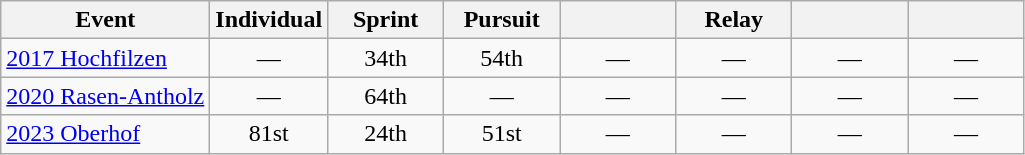<table class="wikitable" style="text-align: center;">
<tr ">
<th>Event</th>
<th style="width:70px;">Individual</th>
<th style="width:70px;">Sprint</th>
<th style="width:70px;">Pursuit</th>
<th style="width:70px;"></th>
<th style="width:70px;">Relay</th>
<th style="width:70px;"></th>
<th style="width:70px;"></th>
</tr>
<tr>
<td align="left"> <a href='#'>2017 Hochfilzen</a></td>
<td>—</td>
<td>34th</td>
<td>54th</td>
<td>—</td>
<td>—</td>
<td>—</td>
<td>—</td>
</tr>
<tr>
<td align="left"> <a href='#'>2020 Rasen-Antholz</a></td>
<td>—</td>
<td>64th</td>
<td>—</td>
<td>—</td>
<td>—</td>
<td>—</td>
<td>—</td>
</tr>
<tr>
<td align="left"> <a href='#'>2023 Oberhof</a></td>
<td>81st</td>
<td>24th</td>
<td>51st</td>
<td>—</td>
<td>—</td>
<td>—</td>
<td>—</td>
</tr>
</table>
